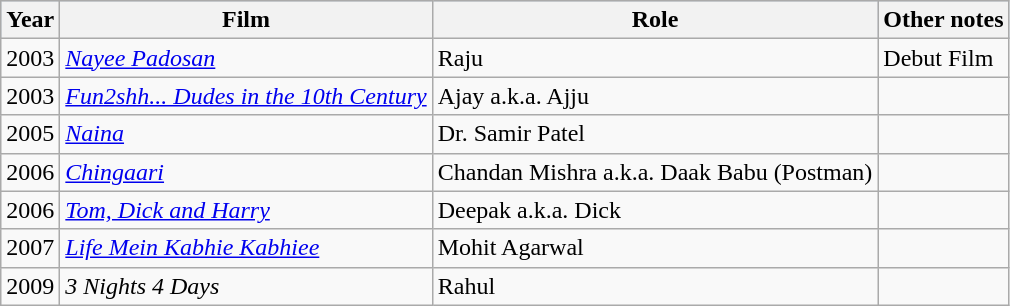<table class="wikitable sortable plainrowheaders">
<tr style="background:#b0c4de; text-align:center;">
<th>Year</th>
<th>Film</th>
<th>Role</th>
<th>Other notes</th>
</tr>
<tr>
<td>2003</td>
<td><em><a href='#'>Nayee Padosan</a></em></td>
<td>Raju</td>
<td>Debut Film</td>
</tr>
<tr>
<td>2003</td>
<td><em><a href='#'>Fun2shh... Dudes in the 10th Century</a></em></td>
<td>Ajay a.k.a. Ajju</td>
<td></td>
</tr>
<tr>
<td>2005</td>
<td><em><a href='#'>Naina</a></em></td>
<td>Dr. Samir Patel</td>
<td></td>
</tr>
<tr>
<td>2006</td>
<td><em><a href='#'>Chingaari</a></em></td>
<td>Chandan Mishra a.k.a. Daak Babu (Postman)</td>
<td></td>
</tr>
<tr>
<td>2006</td>
<td><em><a href='#'>Tom, Dick and Harry</a></em></td>
<td>Deepak a.k.a. Dick</td>
<td></td>
</tr>
<tr>
<td>2007</td>
<td><em><a href='#'>Life Mein Kabhie Kabhiee</a></em></td>
<td>Mohit Agarwal</td>
<td></td>
</tr>
<tr>
<td>2009</td>
<td><em>3 Nights 4 Days</em></td>
<td>Rahul</td>
<td></td>
</tr>
</table>
